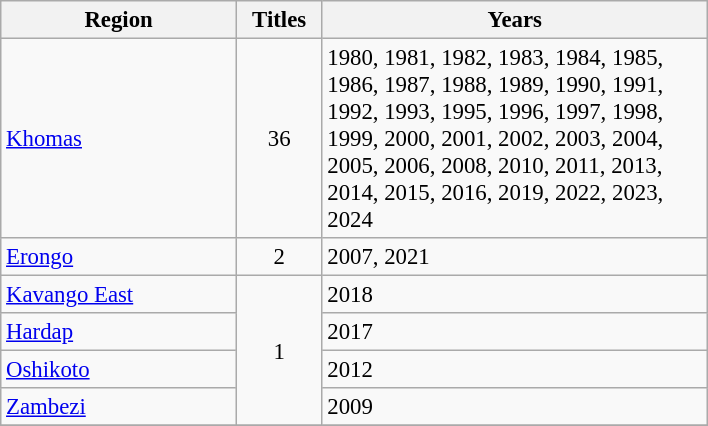<table class="wikitable " style="font-size: 95%;">
<tr>
<th width="150">Region</th>
<th width="50">Titles</th>
<th width="250">Years</th>
</tr>
<tr>
<td><a href='#'>Khomas</a></td>
<td rowspan="1" style="text-align: center">36</td>
<td>1980, 1981, 1982, 1983, 1984, 1985, 1986, 1987, 1988, 1989, 1990, 1991, 1992, 1993, 1995, 1996, 1997, 1998, 1999, 2000, 2001, 2002, 2003, 2004, 2005, 2006, 2008, 2010, 2011, 2013,  2014, 2015, 2016, 2019, 2022, 2023, 2024</td>
</tr>
<tr>
<td><a href='#'>Erongo</a></td>
<td rowspan="1" style="text-align: center">2</td>
<td>2007, 2021</td>
</tr>
<tr>
<td><a href='#'>Kavango East</a></td>
<td rowspan="4" style="text-align: center">1</td>
<td>2018</td>
</tr>
<tr>
<td><a href='#'>Hardap</a></td>
<td>2017</td>
</tr>
<tr>
<td><a href='#'>Oshikoto</a></td>
<td>2012</td>
</tr>
<tr>
<td><a href='#'>Zambezi</a></td>
<td>2009</td>
</tr>
<tr>
</tr>
</table>
